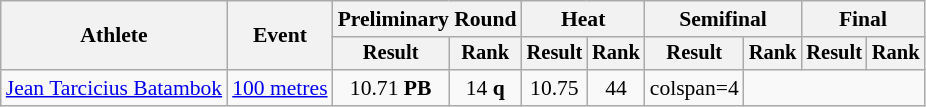<table class="wikitable" style="font-size:90%">
<tr>
<th rowspan="2">Athlete</th>
<th rowspan="2">Event</th>
<th colspan="2">Preliminary Round</th>
<th colspan="2">Heat</th>
<th colspan="2">Semifinal</th>
<th colspan="2">Final</th>
</tr>
<tr style="font-size:95%">
<th>Result</th>
<th>Rank</th>
<th>Result</th>
<th>Rank</th>
<th>Result</th>
<th>Rank</th>
<th>Result</th>
<th>Rank</th>
</tr>
<tr style=text-align:center>
<td style=text-align:left><a href='#'>Jean Tarcicius Batambok</a></td>
<td style=text-align:left><a href='#'>100 metres</a></td>
<td>10.71 <strong>PB</strong></td>
<td>14 <strong>q</strong></td>
<td>10.75</td>
<td>44</td>
<td>colspan=4 </td>
</tr>
</table>
